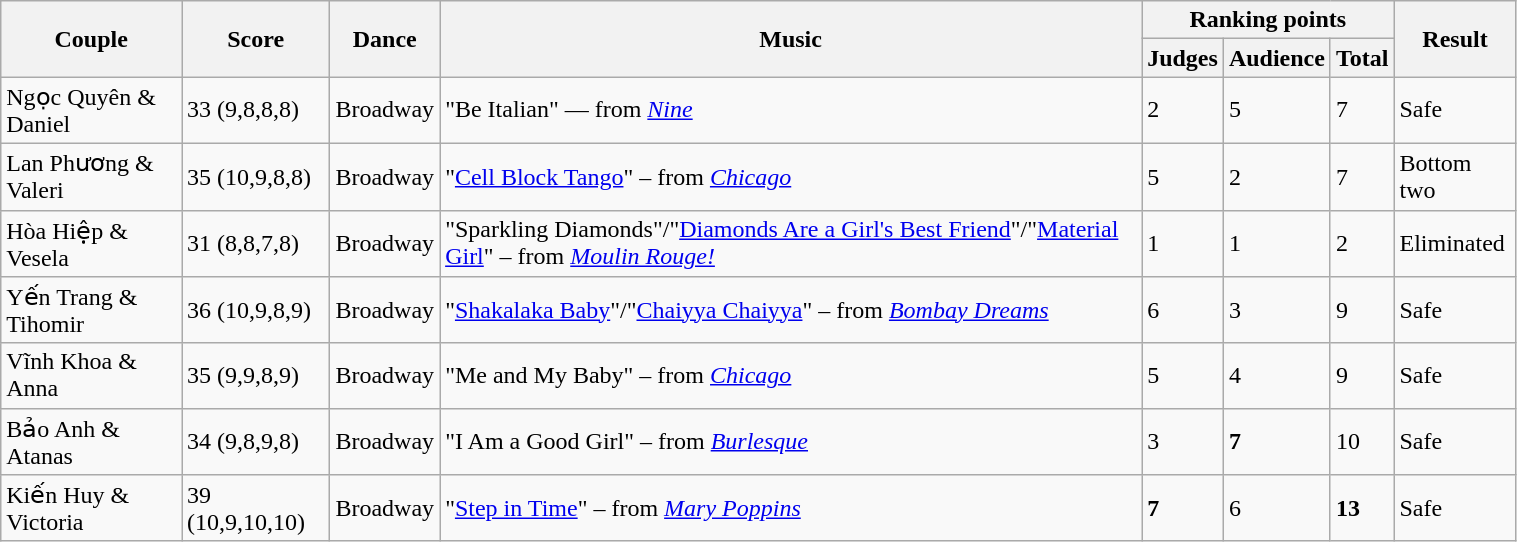<table class="wikitable" style="width:80%;">
<tr>
<th rowspan=2>Couple</th>
<th rowspan=2>Score</th>
<th rowspan=2>Dance</th>
<th rowspan=2>Music</th>
<th colspan=3>Ranking points</th>
<th rowspan=2>Result</th>
</tr>
<tr>
<th>Judges</th>
<th>Audience</th>
<th>Total</th>
</tr>
<tr>
<td>Ngọc Quyên & Daniel</td>
<td>33 (9,8,8,8)</td>
<td>Broadway</td>
<td>"Be Italian" — from <em><a href='#'>Nine</a></em></td>
<td>2</td>
<td>5</td>
<td>7</td>
<td>Safe</td>
</tr>
<tr>
<td>Lan Phương & Valeri</td>
<td>35 (10,9,8,8)</td>
<td>Broadway</td>
<td>"<a href='#'>Cell Block Tango</a>" – from <em><a href='#'>Chicago</a></em></td>
<td>5</td>
<td>2</td>
<td>7</td>
<td>Bottom two</td>
</tr>
<tr>
<td>Hòa Hiệp & Vesela</td>
<td>31 (8,8,7,8)</td>
<td>Broadway</td>
<td>"Sparkling Diamonds"/"<a href='#'>Diamonds Are a Girl's Best Friend</a>"/"<a href='#'>Material Girl</a>" – from <em><a href='#'>Moulin Rouge!</a></em></td>
<td>1</td>
<td>1</td>
<td>2</td>
<td>Eliminated</td>
</tr>
<tr>
<td>Yến Trang & Tihomir</td>
<td>36 (10,9,8,9)</td>
<td>Broadway</td>
<td>"<a href='#'>Shakalaka Baby</a>"/"<a href='#'>Chaiyya Chaiyya</a>" – from <em><a href='#'>Bombay Dreams</a></em></td>
<td>6</td>
<td>3</td>
<td>9</td>
<td>Safe</td>
</tr>
<tr>
<td>Vĩnh Khoa & Anna</td>
<td>35 (9,9,8,9)</td>
<td>Broadway</td>
<td>"Me and My Baby" – from <em><a href='#'>Chicago</a></em></td>
<td>5</td>
<td>4</td>
<td>9</td>
<td>Safe</td>
</tr>
<tr>
<td>Bảo Anh & Atanas</td>
<td>34 (9,8,9,8)</td>
<td>Broadway</td>
<td>"I Am a Good Girl" – from <em><a href='#'>Burlesque</a></em></td>
<td>3</td>
<td><strong>7</strong></td>
<td>10</td>
<td>Safe</td>
</tr>
<tr>
<td>Kiến Huy & Victoria</td>
<td>39 (10,9,10,10)</td>
<td>Broadway</td>
<td>"<a href='#'>Step in Time</a>" – from <em><a href='#'>Mary Poppins</a></em></td>
<td><strong>7</strong></td>
<td>6</td>
<td><strong>13</strong></td>
<td>Safe</td>
</tr>
</table>
